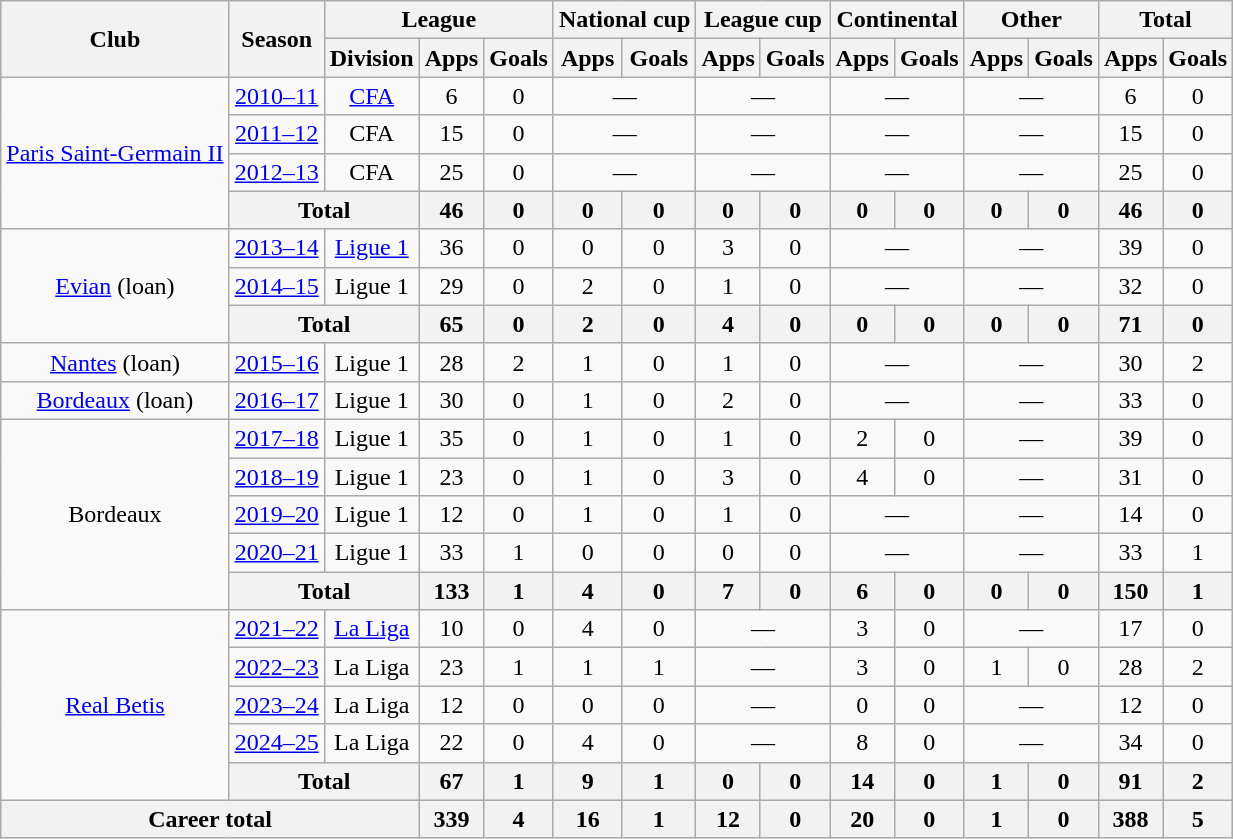<table class="wikitable" style="text-align:center">
<tr>
<th rowspan="2">Club</th>
<th rowspan="2">Season</th>
<th colspan="3">League</th>
<th colspan="2">National cup</th>
<th colspan="2">League cup</th>
<th colspan="2">Continental</th>
<th colspan="2">Other</th>
<th colspan="2">Total</th>
</tr>
<tr>
<th>Division</th>
<th>Apps</th>
<th>Goals</th>
<th>Apps</th>
<th>Goals</th>
<th>Apps</th>
<th>Goals</th>
<th>Apps</th>
<th>Goals</th>
<th>Apps</th>
<th>Goals</th>
<th>Apps</th>
<th>Goals</th>
</tr>
<tr>
<td rowspan="4"><a href='#'>Paris Saint-Germain II</a></td>
<td><a href='#'>2010–11</a></td>
<td><a href='#'>CFA</a></td>
<td>6</td>
<td>0</td>
<td colspan="2">—</td>
<td colspan="2">—</td>
<td colspan="2">—</td>
<td colspan="2">—</td>
<td>6</td>
<td>0</td>
</tr>
<tr>
<td><a href='#'>2011–12</a></td>
<td>CFA</td>
<td>15</td>
<td>0</td>
<td colspan="2">—</td>
<td colspan="2">—</td>
<td colspan="2">—</td>
<td colspan="2">—</td>
<td>15</td>
<td>0</td>
</tr>
<tr>
<td><a href='#'>2012–13</a></td>
<td>CFA</td>
<td>25</td>
<td>0</td>
<td colspan="2">—</td>
<td colspan="2">—</td>
<td colspan="2">—</td>
<td colspan="2">—</td>
<td>25</td>
<td>0</td>
</tr>
<tr>
<th colspan="2">Total</th>
<th>46</th>
<th>0</th>
<th>0</th>
<th>0</th>
<th>0</th>
<th>0</th>
<th>0</th>
<th>0</th>
<th>0</th>
<th>0</th>
<th>46</th>
<th>0</th>
</tr>
<tr>
<td rowspan="3"><a href='#'>Evian</a> (loan)</td>
<td><a href='#'>2013–14</a></td>
<td><a href='#'>Ligue 1</a></td>
<td>36</td>
<td>0</td>
<td>0</td>
<td>0</td>
<td>3</td>
<td>0</td>
<td colspan="2">—</td>
<td colspan="2">—</td>
<td>39</td>
<td>0</td>
</tr>
<tr>
<td><a href='#'>2014–15</a></td>
<td>Ligue 1</td>
<td>29</td>
<td>0</td>
<td>2</td>
<td>0</td>
<td>1</td>
<td>0</td>
<td colspan="2">—</td>
<td colspan="2">—</td>
<td>32</td>
<td>0</td>
</tr>
<tr>
<th colspan="2">Total</th>
<th>65</th>
<th>0</th>
<th>2</th>
<th>0</th>
<th>4</th>
<th>0</th>
<th>0</th>
<th>0</th>
<th>0</th>
<th>0</th>
<th>71</th>
<th>0</th>
</tr>
<tr>
<td><a href='#'>Nantes</a> (loan)</td>
<td><a href='#'>2015–16</a></td>
<td>Ligue 1</td>
<td>28</td>
<td>2</td>
<td>1</td>
<td>0</td>
<td>1</td>
<td>0</td>
<td colspan="2">—</td>
<td colspan="2">—</td>
<td>30</td>
<td>2</td>
</tr>
<tr>
<td><a href='#'>Bordeaux</a> (loan)</td>
<td><a href='#'>2016–17</a></td>
<td>Ligue 1</td>
<td>30</td>
<td>0</td>
<td>1</td>
<td>0</td>
<td>2</td>
<td>0</td>
<td colspan="2">—</td>
<td colspan="2">—</td>
<td>33</td>
<td>0</td>
</tr>
<tr>
<td rowspan="5">Bordeaux</td>
<td><a href='#'>2017–18</a></td>
<td>Ligue 1</td>
<td>35</td>
<td>0</td>
<td>1</td>
<td>0</td>
<td>1</td>
<td>0</td>
<td>2</td>
<td>0</td>
<td colspan="2">—</td>
<td>39</td>
<td>0</td>
</tr>
<tr>
<td><a href='#'>2018–19</a></td>
<td>Ligue 1</td>
<td>23</td>
<td>0</td>
<td>1</td>
<td>0</td>
<td>3</td>
<td>0</td>
<td>4</td>
<td>0</td>
<td colspan="2">—</td>
<td>31</td>
<td>0</td>
</tr>
<tr>
<td><a href='#'>2019–20</a></td>
<td>Ligue 1</td>
<td>12</td>
<td>0</td>
<td>1</td>
<td>0</td>
<td>1</td>
<td>0</td>
<td colspan="2">—</td>
<td colspan="2">—</td>
<td>14</td>
<td>0</td>
</tr>
<tr>
<td><a href='#'>2020–21</a></td>
<td>Ligue 1</td>
<td>33</td>
<td>1</td>
<td>0</td>
<td>0</td>
<td>0</td>
<td>0</td>
<td colspan="2">—</td>
<td colspan="2">—</td>
<td>33</td>
<td>1</td>
</tr>
<tr>
<th colspan="2">Total</th>
<th>133</th>
<th>1</th>
<th>4</th>
<th>0</th>
<th>7</th>
<th>0</th>
<th>6</th>
<th>0</th>
<th>0</th>
<th>0</th>
<th>150</th>
<th>1</th>
</tr>
<tr>
<td rowspan="5"><a href='#'>Real Betis</a></td>
<td><a href='#'>2021–22</a></td>
<td><a href='#'>La Liga</a></td>
<td>10</td>
<td>0</td>
<td>4</td>
<td>0</td>
<td colspan="2">—</td>
<td>3</td>
<td>0</td>
<td colspan="2">—</td>
<td>17</td>
<td>0</td>
</tr>
<tr>
<td><a href='#'>2022–23</a></td>
<td>La Liga</td>
<td>23</td>
<td>1</td>
<td>1</td>
<td>1</td>
<td colspan="2">—</td>
<td>3</td>
<td>0</td>
<td>1</td>
<td>0</td>
<td>28</td>
<td>2</td>
</tr>
<tr>
<td><a href='#'>2023–24</a></td>
<td>La Liga</td>
<td>12</td>
<td>0</td>
<td>0</td>
<td>0</td>
<td colspan="2">—</td>
<td>0</td>
<td>0</td>
<td colspan="2">—</td>
<td>12</td>
<td>0</td>
</tr>
<tr>
<td><a href='#'>2024–25</a></td>
<td>La Liga</td>
<td>22</td>
<td>0</td>
<td>4</td>
<td>0</td>
<td colspan="2">—</td>
<td>8</td>
<td>0</td>
<td colspan="2">—</td>
<td>34</td>
<td>0</td>
</tr>
<tr>
<th colspan="2">Total</th>
<th>67</th>
<th>1</th>
<th>9</th>
<th>1</th>
<th>0</th>
<th>0</th>
<th>14</th>
<th>0</th>
<th>1</th>
<th>0</th>
<th>91</th>
<th>2</th>
</tr>
<tr>
<th colspan="3">Career total</th>
<th>339</th>
<th>4</th>
<th>16</th>
<th>1</th>
<th>12</th>
<th>0</th>
<th>20</th>
<th>0</th>
<th>1</th>
<th>0</th>
<th>388</th>
<th>5</th>
</tr>
</table>
